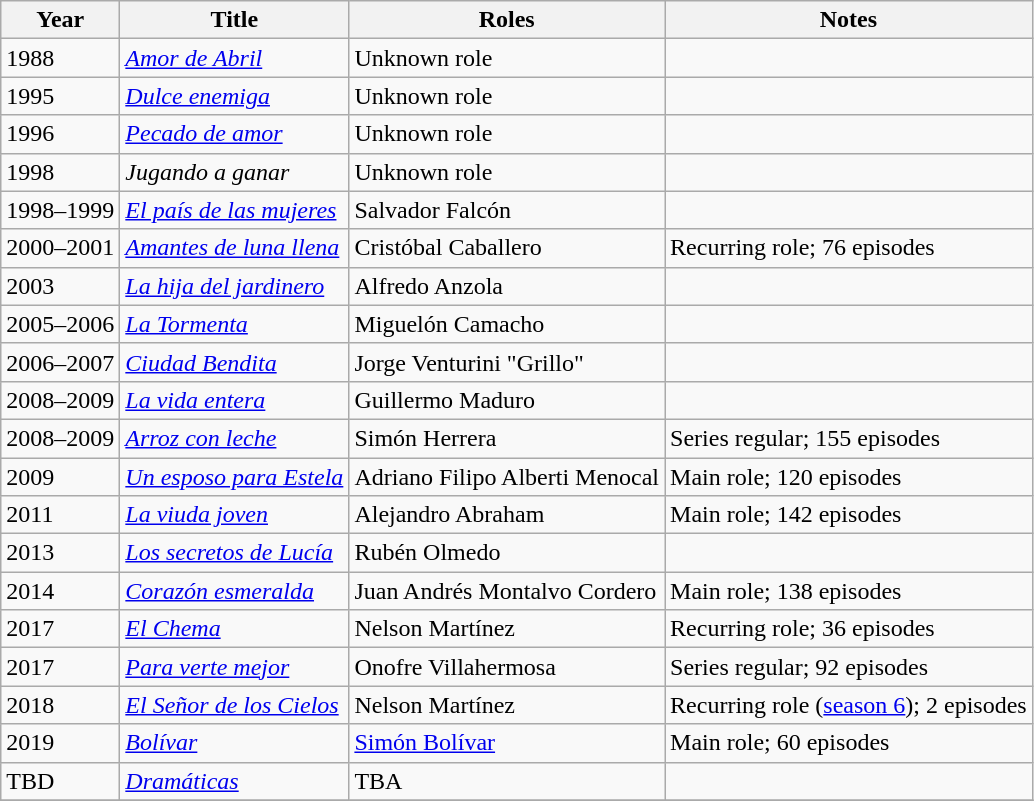<table class="wikitable sortable">
<tr>
<th>Year</th>
<th>Title</th>
<th>Roles</th>
<th>Notes</th>
</tr>
<tr>
<td>1988</td>
<td><em><a href='#'>Amor de Abril</a></em></td>
<td>Unknown role</td>
<td></td>
</tr>
<tr>
<td>1995</td>
<td><em><a href='#'>Dulce enemiga</a></em></td>
<td>Unknown role</td>
<td></td>
</tr>
<tr>
<td>1996</td>
<td><em><a href='#'>Pecado de amor</a></em></td>
<td>Unknown role</td>
<td></td>
</tr>
<tr>
<td>1998</td>
<td><em>Jugando a ganar</em></td>
<td>Unknown role</td>
<td></td>
</tr>
<tr>
<td>1998–1999</td>
<td><em><a href='#'>El país de las mujeres</a></em></td>
<td>Salvador Falcón</td>
<td></td>
</tr>
<tr>
<td>2000–2001</td>
<td><em><a href='#'>Amantes de luna llena</a></em></td>
<td>Cristóbal Caballero</td>
<td>Recurring role; 76 episodes</td>
</tr>
<tr>
<td>2003</td>
<td><em><a href='#'>La hija del jardinero</a></em></td>
<td>Alfredo Anzola</td>
<td></td>
</tr>
<tr>
<td>2005–2006</td>
<td><em><a href='#'>La Tormenta</a></em></td>
<td>Miguelón Camacho</td>
<td></td>
</tr>
<tr>
<td>2006–2007</td>
<td><em><a href='#'>Ciudad Bendita</a></em></td>
<td>Jorge Venturini "Grillo"</td>
<td></td>
</tr>
<tr>
<td>2008–2009</td>
<td><em><a href='#'>La vida entera</a></em></td>
<td>Guillermo Maduro</td>
<td></td>
</tr>
<tr>
<td>2008–2009</td>
<td><em><a href='#'>Arroz con leche</a></em></td>
<td>Simón Herrera</td>
<td>Series regular; 155 episodes</td>
</tr>
<tr>
<td>2009</td>
<td><em><a href='#'>Un esposo para Estela</a></em></td>
<td>Adriano Filipo Alberti Menocal</td>
<td>Main role; 120 episodes</td>
</tr>
<tr>
<td>2011</td>
<td><em><a href='#'>La viuda joven</a></em></td>
<td>Alejandro Abraham</td>
<td>Main role; 142 episodes</td>
</tr>
<tr>
<td>2013</td>
<td><em><a href='#'>Los secretos de Lucía</a></em></td>
<td>Rubén Olmedo</td>
<td></td>
</tr>
<tr>
<td>2014</td>
<td><em><a href='#'>Corazón esmeralda</a></em></td>
<td>Juan Andrés Montalvo Cordero</td>
<td>Main role; 138 episodes</td>
</tr>
<tr>
<td>2017</td>
<td><em><a href='#'>El Chema</a></em></td>
<td>Nelson Martínez</td>
<td>Recurring role; 36 episodes</td>
</tr>
<tr>
<td>2017</td>
<td><em><a href='#'>Para verte mejor</a></em></td>
<td>Onofre Villahermosa</td>
<td>Series regular; 92 episodes</td>
</tr>
<tr>
<td>2018</td>
<td><em><a href='#'>El Señor de los Cielos</a></em></td>
<td>Nelson Martínez</td>
<td>Recurring role (<a href='#'>season 6</a>); 2 episodes</td>
</tr>
<tr>
<td>2019</td>
<td><em><a href='#'>Bolívar</a></em></td>
<td><a href='#'>Simón Bolívar</a></td>
<td>Main role; 60 episodes</td>
</tr>
<tr>
<td>TBD</td>
<td><em><a href='#'>Dramáticas</a></em></td>
<td>TBA</td>
<td></td>
</tr>
<tr>
</tr>
</table>
